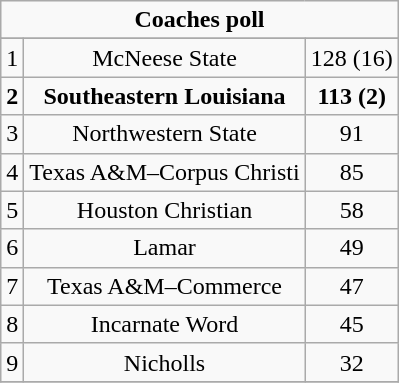<table class="wikitable">
<tr align="center">
<td align="center" Colspan="3"><strong>Coaches poll</strong></td>
</tr>
<tr align="center">
</tr>
<tr align="center">
<td>1</td>
<td>McNeese State</td>
<td>128 (16)</td>
</tr>
<tr align="center">
<td><strong>2</strong></td>
<td><strong>Southeastern Louisiana</strong></td>
<td><strong>113 (2)</strong></td>
</tr>
<tr align="center">
<td>3</td>
<td>Northwestern State</td>
<td>91</td>
</tr>
<tr align="center">
<td>4</td>
<td>Texas A&M–Corpus Christi</td>
<td>85</td>
</tr>
<tr align="center">
<td>5</td>
<td>Houston Christian</td>
<td>58</td>
</tr>
<tr align="center">
<td>6</td>
<td>Lamar</td>
<td>49</td>
</tr>
<tr align="center">
<td>7</td>
<td>Texas A&M–Commerce</td>
<td>47</td>
</tr>
<tr align="center">
<td>8</td>
<td>Incarnate Word</td>
<td>45</td>
</tr>
<tr align="center">
<td>9</td>
<td>Nicholls</td>
<td>32</td>
</tr>
<tr align="center">
</tr>
</table>
